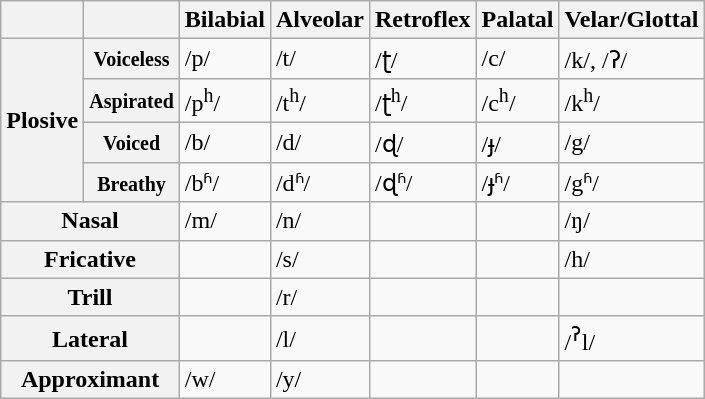<table class="wikitable">
<tr>
<th></th>
<th></th>
<th>Bilabial</th>
<th>Alveolar</th>
<th>Retroflex</th>
<th>Palatal</th>
<th>Velar/Glottal</th>
</tr>
<tr>
<th rowspan="4">Plosive</th>
<th><small>Voiceless</small></th>
<td>/p/</td>
<td>/t/</td>
<td>/ʈ/</td>
<td>/c/</td>
<td>/k/, /ʔ/</td>
</tr>
<tr>
<th><small>Aspirated</small></th>
<td>/p<sup>h</sup>/</td>
<td>/t<sup>h</sup>/</td>
<td>/ʈ<sup>h</sup>/</td>
<td>/c<sup>h</sup>/</td>
<td>/k<sup>h</sup>/</td>
</tr>
<tr>
<th><small>Voiced</small></th>
<td>/b/</td>
<td>/d/</td>
<td>/ɖ/</td>
<td>/ɟ/</td>
<td>/g/</td>
</tr>
<tr>
<th><small>Breathy</small></th>
<td>/bʱ/</td>
<td>/dʱ/</td>
<td>/ɖʱ/</td>
<td>/ɟʱ/</td>
<td>/gʱ/</td>
</tr>
<tr>
<th colspan="2">Nasal</th>
<td>/m/</td>
<td>/n/</td>
<td></td>
<td></td>
<td>/ŋ/</td>
</tr>
<tr>
<th colspan="2">Fricative</th>
<td></td>
<td>/s/</td>
<td></td>
<td></td>
<td>/h/</td>
</tr>
<tr>
<th colspan="2">Trill</th>
<td></td>
<td>/r/</td>
<td></td>
<td></td>
<td></td>
</tr>
<tr>
<th colspan="2">Lateral</th>
<td></td>
<td>/l/</td>
<td></td>
<td></td>
<td>/<sup>ʔ</sup>l/</td>
</tr>
<tr>
<th colspan="2">Approximant</th>
<td>/w/</td>
<td>/y/</td>
<td></td>
<td></td>
<td></td>
</tr>
</table>
